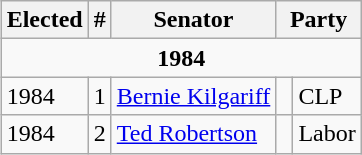<table class="wikitable" style="float:right">
<tr>
<th>Elected</th>
<th>#</th>
<th>Senator</th>
<th colspan="2">Party</th>
</tr>
<tr>
<td style="text-align:center;" colspan="5"><strong>1984</strong></td>
</tr>
<tr>
<td>1984</td>
<td>1</td>
<td><a href='#'>Bernie Kilgariff</a></td>
<td> </td>
<td>CLP</td>
</tr>
<tr>
<td>1984</td>
<td>2</td>
<td><a href='#'>Ted Robertson</a></td>
<td> </td>
<td>Labor</td>
</tr>
</table>
